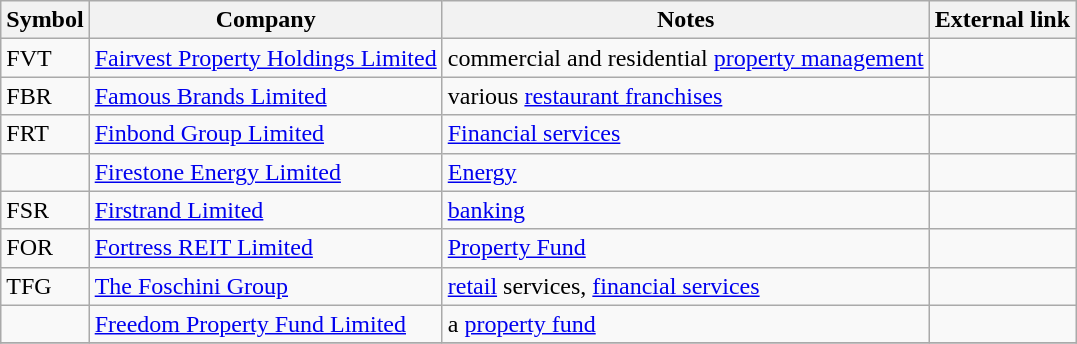<table class="wikitable sortable">
<tr>
<th>Symbol</th>
<th>Company</th>
<th>Notes</th>
<th>External link</th>
</tr>
<tr>
<td>FVT</td>
<td><a href='#'>Fairvest Property Holdings Limited</a></td>
<td>commercial and residential <a href='#'>property management</a></td>
<td></td>
</tr>
<tr>
<td>FBR</td>
<td><a href='#'>Famous Brands Limited</a></td>
<td>various <a href='#'>restaurant franchises</a></td>
<td></td>
</tr>
<tr>
<td>FRT</td>
<td><a href='#'>Finbond Group Limited</a></td>
<td><a href='#'>Financial services</a></td>
<td></td>
</tr>
<tr>
<td></td>
<td><a href='#'>Firestone Energy Limited</a></td>
<td><a href='#'>Energy</a></td>
<td></td>
</tr>
<tr>
<td>FSR</td>
<td><a href='#'>Firstrand Limited</a></td>
<td><a href='#'>banking</a></td>
<td></td>
</tr>
<tr>
<td>FOR</td>
<td><a href='#'>Fortress REIT Limited</a></td>
<td><a href='#'>Property Fund</a></td>
<td></td>
</tr>
<tr>
<td>TFG</td>
<td><a href='#'>The Foschini Group</a></td>
<td><a href='#'>retail</a> services, <a href='#'>financial services</a></td>
<td></td>
</tr>
<tr>
<td></td>
<td><a href='#'>Freedom Property Fund Limited</a></td>
<td>a <a href='#'>property fund</a></td>
<td></td>
</tr>
<tr>
</tr>
</table>
